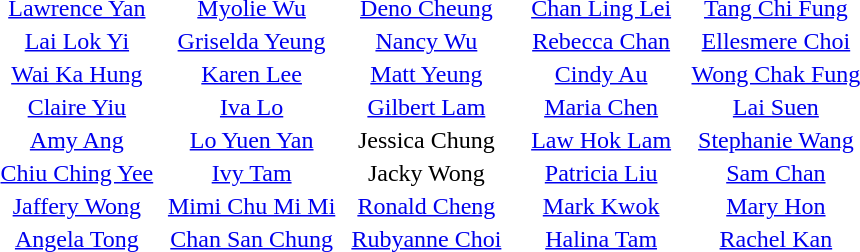<table>
<tr>
<td width="20%" align="center"><a href='#'>Lawrence Yan</a></td>
<td width="20%" align="center"><a href='#'>Myolie Wu</a></td>
<td width="20%" align="center"><a href='#'>Deno Cheung</a></td>
<td width="20%" align="center"><a href='#'>Chan Ling Lei</a></td>
<td width="20%" align="center"><a href='#'>Tang Chi Fung</a></td>
</tr>
<tr>
<td width="20%" align="center"><a href='#'>Lai Lok Yi</a></td>
<td width="20%" align="center"><a href='#'>Griselda Yeung</a></td>
<td width="20%" align="center"><a href='#'>Nancy Wu</a></td>
<td width="20%" align="center"><a href='#'>Rebecca Chan</a></td>
<td width="20%" align="center"><a href='#'>Ellesmere Choi</a></td>
</tr>
<tr>
<td width="20%" align="center"><a href='#'>Wai Ka Hung</a></td>
<td width="20%" align="center"><a href='#'>Karen Lee</a></td>
<td width="20%" align="center"><a href='#'>Matt Yeung</a></td>
<td width="20%" align="center"><a href='#'>Cindy Au</a></td>
<td width="20%" align="center"><a href='#'>Wong Chak Fung</a></td>
</tr>
<tr>
<td width="20%" align="center"><a href='#'>Claire Yiu</a></td>
<td width="20%" align="center"><a href='#'>Iva Lo</a></td>
<td width="20%" align="center"><a href='#'>Gilbert Lam</a></td>
<td width="20%" align="center"><a href='#'>Maria Chen</a></td>
<td width="20%" align="center"><a href='#'>Lai Suen</a></td>
</tr>
<tr>
<td width="20%" align="center"><a href='#'>Amy Ang</a></td>
<td width="20%" align="center"><a href='#'>Lo Yuen Yan</a></td>
<td width="20%" align="center">Jessica Chung</td>
<td width="20%" align="center"><a href='#'>Law Hok Lam</a></td>
<td width="20%" align="center"><a href='#'>Stephanie Wang</a></td>
</tr>
<tr>
<td width="20%" align="center"><a href='#'>Chiu Ching Yee</a></td>
<td width="20%" align="center"><a href='#'>Ivy Tam</a></td>
<td width="20%" align="center">Jacky Wong</td>
<td width="20%" align="center"><a href='#'>Patricia Liu</a></td>
<td width="20%" align="center"><a href='#'>Sam Chan</a></td>
</tr>
<tr>
<td width="20%" align="center"><a href='#'>Jaffery Wong</a></td>
<td width="20%" align="center"><a href='#'>Mimi Chu Mi Mi</a></td>
<td width="20%" align="center"><a href='#'>Ronald Cheng</a></td>
<td width="20%" align="center"><a href='#'>Mark Kwok</a></td>
<td width="20%" align="center"><a href='#'>Mary Hon</a></td>
</tr>
<tr>
<td width="20%" align="center"><a href='#'>Angela Tong</a></td>
<td width="20%" align="center"><a href='#'>Chan San Chung</a></td>
<td width="20%" align="center"><a href='#'>Rubyanne Choi</a></td>
<td width="20%" align="center"><a href='#'>Halina Tam</a></td>
<td width="20%" align="center"><a href='#'>Rachel Kan</a></td>
</tr>
<tr>
</tr>
</table>
